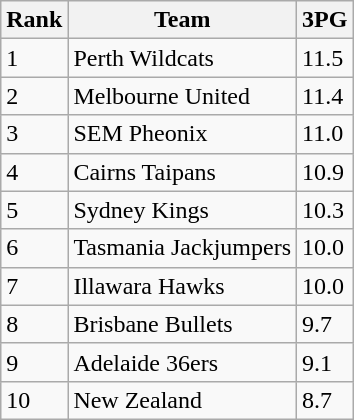<table class="wikitable">
<tr>
<th>Rank</th>
<th>Team</th>
<th>3PG</th>
</tr>
<tr>
<td>1</td>
<td><a href='#'></a> Perth Wildcats</td>
<td>11.5</td>
</tr>
<tr>
<td>2</td>
<td><a href='#'></a> Melbourne United</td>
<td>11.4</td>
</tr>
<tr>
<td>3</td>
<td><a href='#'></a> SEM Pheonix</td>
<td>11.0</td>
</tr>
<tr>
<td>4</td>
<td><a href='#'></a> Cairns Taipans</td>
<td>10.9</td>
</tr>
<tr>
<td>5</td>
<td><a href='#'></a> Sydney Kings</td>
<td>10.3</td>
</tr>
<tr>
<td>6</td>
<td><a href='#'></a> Tasmania Jackjumpers</td>
<td>10.0</td>
</tr>
<tr>
<td>7</td>
<td><a href='#'></a> Illawara Hawks</td>
<td>10.0</td>
</tr>
<tr>
<td>8</td>
<td><a href='#'></a> Brisbane Bullets</td>
<td>9.7</td>
</tr>
<tr>
<td>9</td>
<td><a href='#'></a> Adelaide 36ers</td>
<td>9.1</td>
</tr>
<tr>
<td>10</td>
<td><a href='#'></a> New Zealand</td>
<td>8.7</td>
</tr>
</table>
